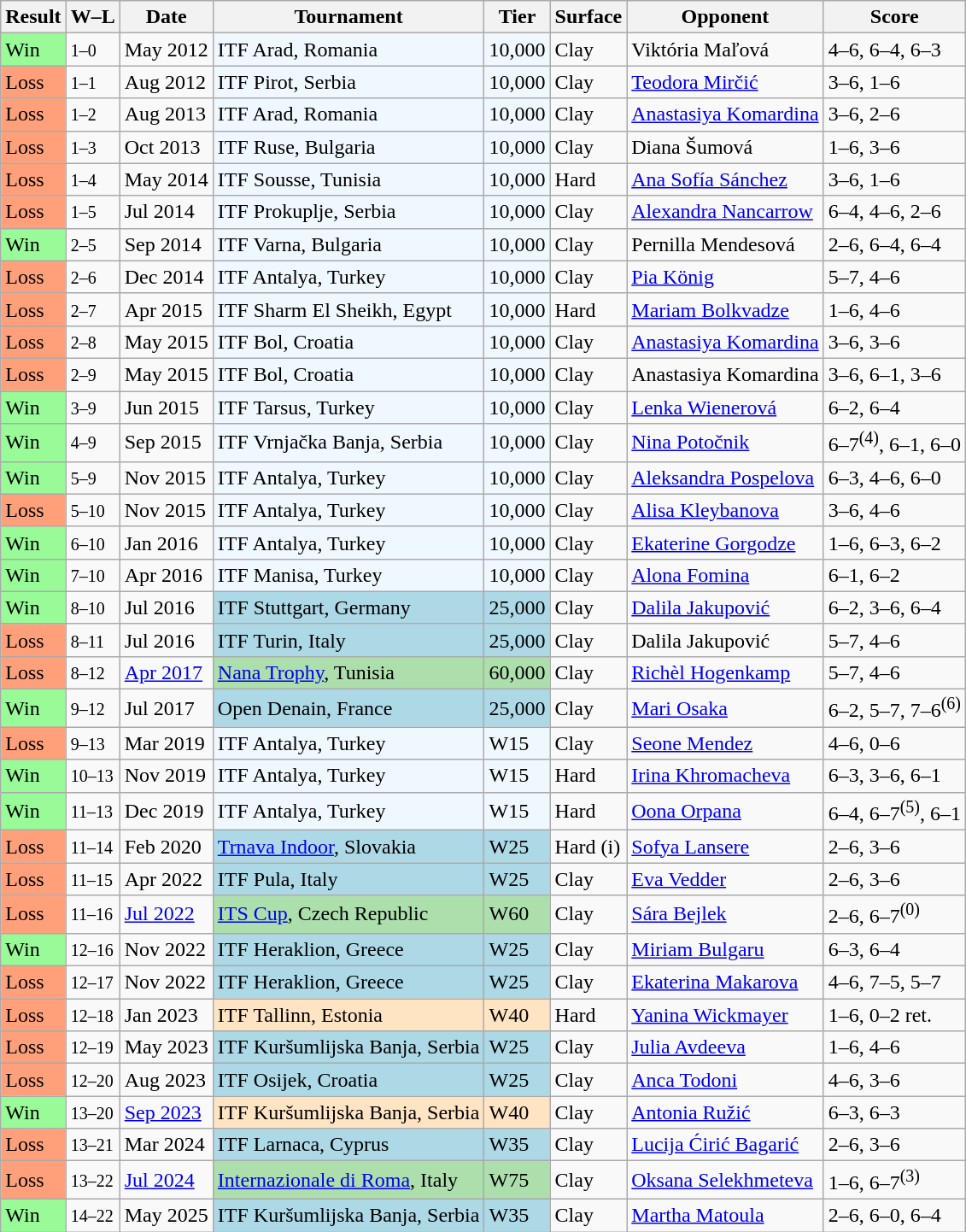<table class="sortable wikitable">
<tr>
<th>Result</th>
<th class="unsortable">W–L</th>
<th>Date</th>
<th>Tournament</th>
<th>Tier</th>
<th>Surface</th>
<th>Opponent</th>
<th class="unsortable">Score</th>
</tr>
<tr>
<td style="background:#98fb98;">Win</td>
<td><small>1–0</small></td>
<td>May 2012</td>
<td style="background:#f0f8ff;">ITF Arad, Romania</td>
<td style="background:#f0f8ff;">10,000</td>
<td>Clay</td>
<td> Viktória Maľová</td>
<td>4–6, 6–4, 6–3</td>
</tr>
<tr>
<td style="background:#ffa07a;">Loss</td>
<td><small>1–1</small></td>
<td>Aug 2012</td>
<td style="background:#f0f8ff;">ITF Pirot, Serbia</td>
<td style="background:#f0f8ff;">10,000</td>
<td>Clay</td>
<td> <a href='#'>Teodora Mirčić</a></td>
<td>3–6, 1–6</td>
</tr>
<tr>
<td style="background:#ffa07a;">Loss</td>
<td><small>1–2</small></td>
<td>Aug 2013</td>
<td style="background:#f0f8ff;">ITF Arad, Romania</td>
<td style="background:#f0f8ff;">10,000</td>
<td>Clay</td>
<td> <a href='#'>Anastasiya Komardina</a></td>
<td>3–6, 2–6</td>
</tr>
<tr>
<td style="background:#ffa07a;">Loss</td>
<td><small>1–3</small></td>
<td>Oct 2013</td>
<td style="background:#f0f8ff;">ITF Ruse, Bulgaria</td>
<td style="background:#f0f8ff;">10,000</td>
<td>Clay</td>
<td> Diana Šumová</td>
<td>1–6, 3–6</td>
</tr>
<tr>
<td style="background:#ffa07a;">Loss</td>
<td><small>1–4</small></td>
<td>May 2014</td>
<td style="background:#f0f8ff;">ITF Sousse, Tunisia</td>
<td style="background:#f0f8ff;">10,000</td>
<td>Hard</td>
<td> <a href='#'>Ana Sofía Sánchez</a></td>
<td>3–6, 1–6</td>
</tr>
<tr>
<td style="background:#ffa07a;">Loss</td>
<td><small>1–5</small></td>
<td>Jul 2014</td>
<td style="background:#f0f8ff;">ITF Prokuplje, Serbia</td>
<td style="background:#f0f8ff;">10,000</td>
<td>Clay</td>
<td> <a href='#'>Alexandra Nancarrow</a></td>
<td>6–4, 4–6, 2–6</td>
</tr>
<tr>
<td style="background:#98fb98;">Win</td>
<td><small>2–5</small></td>
<td>Sep 2014</td>
<td style="background:#f0f8ff;">ITF Varna, Bulgaria</td>
<td style="background:#f0f8ff;">10,000</td>
<td>Clay</td>
<td> Pernilla Mendesová</td>
<td>2–6, 6–4, 6–4</td>
</tr>
<tr>
<td style="background:#ffa07a;">Loss</td>
<td><small>2–6</small></td>
<td>Dec 2014</td>
<td style="background:#f0f8ff;">ITF Antalya, Turkey</td>
<td style="background:#f0f8ff;">10,000</td>
<td>Clay</td>
<td> <a href='#'>Pia König</a></td>
<td>5–7, 4–6</td>
</tr>
<tr>
<td style="background:#ffa07a;">Loss</td>
<td><small>2–7</small></td>
<td>Apr 2015</td>
<td style="background:#f0f8ff;">ITF Sharm El Sheikh, Egypt</td>
<td style="background:#f0f8ff;">10,000</td>
<td>Hard</td>
<td> <a href='#'>Mariam Bolkvadze</a></td>
<td>1–6, 4–6</td>
</tr>
<tr>
<td style="background:#ffa07a;">Loss</td>
<td><small>2–8</small></td>
<td>May 2015</td>
<td style="background:#f0f8ff;">ITF Bol, Croatia</td>
<td style="background:#f0f8ff;">10,000</td>
<td>Clay</td>
<td> <a href='#'>Anastasiya Komardina</a></td>
<td>3–6, 3–6</td>
</tr>
<tr>
<td style="background:#ffa07a;">Loss</td>
<td><small>2–9</small></td>
<td>May 2015</td>
<td style="background:#f0f8ff;">ITF Bol, Croatia</td>
<td style="background:#f0f8ff;">10,000</td>
<td>Clay</td>
<td> Anastasiya Komardina</td>
<td>3–6, 6–1, 3–6</td>
</tr>
<tr>
<td style="background:#98fb98;">Win</td>
<td><small>3–9</small></td>
<td>Jun 2015</td>
<td style="background:#f0f8ff;">ITF Tarsus, Turkey</td>
<td style="background:#f0f8ff;">10,000</td>
<td>Clay</td>
<td> <a href='#'>Lenka Wienerová</a></td>
<td>6–2, 6–4</td>
</tr>
<tr>
<td style="background:#98fb98;">Win</td>
<td><small>4–9</small></td>
<td>Sep 2015</td>
<td style="background:#f0f8ff;">ITF Vrnjačka Banja, Serbia</td>
<td style="background:#f0f8ff;">10,000</td>
<td>Clay</td>
<td> <a href='#'>Nina Potočnik</a></td>
<td>6–7<sup>(4)</sup>, 6–1, 6–0</td>
</tr>
<tr>
<td style="background:#98fb98;">Win</td>
<td><small>5–9</small></td>
<td>Nov 2015</td>
<td style="background:#f0f8ff;">ITF Antalya, Turkey</td>
<td style="background:#f0f8ff;">10,000</td>
<td>Clay</td>
<td> <a href='#'>Aleksandra Pospelova</a></td>
<td>6–3, 4–6, 6–0</td>
</tr>
<tr>
<td style="background:#ffa07a;">Loss</td>
<td><small>5–10</small></td>
<td>Nov 2015</td>
<td style="background:#f0f8ff;">ITF Antalya, Turkey</td>
<td style="background:#f0f8ff;">10,000</td>
<td>Clay</td>
<td> <a href='#'>Alisa Kleybanova</a></td>
<td>3–6, 4–6</td>
</tr>
<tr>
<td style="background:#98fb98;">Win</td>
<td><small>6–10</small></td>
<td>Jan 2016</td>
<td style="background:#f0f8ff;">ITF Antalya, Turkey</td>
<td style="background:#f0f8ff;">10,000</td>
<td>Clay</td>
<td> <a href='#'>Ekaterine Gorgodze</a></td>
<td>1–6, 6–3, 6–2</td>
</tr>
<tr>
<td style="background:#98fb98;">Win</td>
<td><small>7–10</small></td>
<td>Apr 2016</td>
<td style="background:#f0f8ff;">ITF Manisa, Turkey</td>
<td style="background:#f0f8ff;">10,000</td>
<td>Clay</td>
<td> <a href='#'>Alona Fomina</a></td>
<td>6–1, 6–2</td>
</tr>
<tr>
<td style="background:#98fb98;">Win</td>
<td><small>8–10</small></td>
<td>Jul 2016</td>
<td style="background:lightblue;">ITF Stuttgart, Germany</td>
<td style="background:lightblue;">25,000</td>
<td>Clay</td>
<td> <a href='#'>Dalila Jakupović</a></td>
<td>6–2, 3–6, 6–4</td>
</tr>
<tr>
<td style="background:#ffa07a;">Loss</td>
<td><small>8–11</small></td>
<td>Jul 2016</td>
<td style="background:lightblue;">ITF Turin, Italy</td>
<td style="background:lightblue;">25,000</td>
<td>Clay</td>
<td> Dalila Jakupović</td>
<td>5–7, 4–6</td>
</tr>
<tr>
<td style="background:#ffa07a;">Loss</td>
<td><small>8–12</small></td>
<td><a href='#'>Apr 2017</a></td>
<td style="background:#addfad"><a href='#'>Nana Trophy</a>, Tunisia</td>
<td style="background:#addfad">60,000</td>
<td>Clay</td>
<td> <a href='#'>Richèl Hogenkamp</a></td>
<td>5–7, 4–6</td>
</tr>
<tr>
<td style="background:#98fb98;">Win</td>
<td><small>9–12</small></td>
<td>Jul 2017</td>
<td style="background:lightblue;">Open Denain, France</td>
<td style="background:lightblue;">25,000</td>
<td>Clay</td>
<td> <a href='#'>Mari Osaka</a></td>
<td>6–2, 5–7, 7–6<sup>(6)</sup></td>
</tr>
<tr>
<td style="background:#ffa07a;">Loss</td>
<td><small>9–13</small></td>
<td>Mar 2019</td>
<td style="background:#f0f8ff;">ITF Antalya, Turkey</td>
<td style="background:#f0f8ff;">W15</td>
<td>Clay</td>
<td> <a href='#'>Seone Mendez</a></td>
<td>4–6, 0–6</td>
</tr>
<tr>
<td style="background:#98fb98;">Win</td>
<td><small>10–13</small></td>
<td>Nov 2019</td>
<td style="background:#f0f8ff;">ITF Antalya, Turkey</td>
<td style="background:#f0f8ff;">W15</td>
<td>Hard</td>
<td> <a href='#'>Irina Khromacheva</a></td>
<td>6–3, 3–6, 6–1</td>
</tr>
<tr>
<td style="background:#98fb98;">Win</td>
<td><small>11–13</small></td>
<td>Dec 2019</td>
<td style="background:#f0f8ff;">ITF Antalya, Turkey</td>
<td style="background:#f0f8ff;">W15</td>
<td>Hard</td>
<td> <a href='#'>Oona Orpana</a></td>
<td>6–4, 6–7<sup>(5)</sup>, 6–1</td>
</tr>
<tr>
<td style="background:#ffa07a;">Loss</td>
<td><small>11–14</small></td>
<td>Feb 2020</td>
<td style="background:lightblue;"><a href='#'>Trnava Indoor</a>, Slovakia</td>
<td style="background:lightblue;">W25</td>
<td>Hard (i)</td>
<td> <a href='#'>Sofya Lansere</a></td>
<td>2–6, 3–6</td>
</tr>
<tr>
<td style="background:#ffa07a;">Loss</td>
<td><small>11–15</small></td>
<td>Apr 2022</td>
<td style="background:lightblue;">ITF Pula, Italy</td>
<td style="background:lightblue;">W25</td>
<td>Clay</td>
<td> <a href='#'>Eva Vedder</a></td>
<td>2–6, 3–6</td>
</tr>
<tr>
<td style="background:#ffa07a;">Loss</td>
<td><small>11–16</small></td>
<td><a href='#'>Jul 2022</a></td>
<td style="background:#addfad"><a href='#'>ITS Cup</a>, Czech Republic</td>
<td style="background:#addfad">W60</td>
<td>Clay</td>
<td> <a href='#'>Sára Bejlek</a></td>
<td>2–6, 6–7<sup>(0)</sup></td>
</tr>
<tr>
<td style="background:#98fb98;">Win</td>
<td><small>12–16</small></td>
<td>Nov 2022</td>
<td style="background:lightblue;">ITF Heraklion, Greece</td>
<td style="background:lightblue;">W25</td>
<td>Clay</td>
<td> <a href='#'>Miriam Bulgaru</a></td>
<td>6–3, 6–4</td>
</tr>
<tr>
<td style="background:#ffa07a;">Loss</td>
<td><small>12–17</small></td>
<td>Nov 2022</td>
<td style="background:lightblue;">ITF Heraklion, Greece</td>
<td style="background:lightblue;">W25</td>
<td>Clay</td>
<td> <a href='#'>Ekaterina Makarova</a></td>
<td>4–6, 7–5, 5–7</td>
</tr>
<tr>
<td style="background:#ffa07a;">Loss</td>
<td><small>12–18</small></td>
<td>Jan 2023</td>
<td style="background:#ffe4c4;">ITF Tallinn, Estonia</td>
<td style="background:#ffe4c4;">W40</td>
<td>Hard</td>
<td> <a href='#'>Yanina Wickmayer</a></td>
<td>1–6, 0–2 ret.</td>
</tr>
<tr>
<td style="background:#ffa07a;">Loss</td>
<td><small>12–19</small></td>
<td>May 2023</td>
<td style="background:lightblue">ITF Kuršumlijska Banja, Serbia</td>
<td style="background:lightblue">W25</td>
<td>Clay</td>
<td> <a href='#'>Julia Avdeeva</a></td>
<td>1–6, 4–6</td>
</tr>
<tr>
<td style="background:#ffa07a;">Loss</td>
<td><small>12–20</small></td>
<td>Aug 2023</td>
<td style="background:lightblue">ITF Osijek, Croatia</td>
<td style="background:lightblue">W25</td>
<td>Clay</td>
<td> <a href='#'>Anca Todoni</a></td>
<td>4–6, 3–6</td>
</tr>
<tr>
<td style="background:#98fb98;">Win</td>
<td><small>13–20</small></td>
<td><a href='#'>Sep 2023</a></td>
<td style="background:#ffe4c4;">ITF Kuršumlijska Banja, Serbia</td>
<td style="background:#ffe4c4;">W40</td>
<td>Clay</td>
<td> <a href='#'>Antonia Ružić</a></td>
<td>6–3, 6–3</td>
</tr>
<tr>
<td style="background:#ffa07a;">Loss</td>
<td><small>13–21</small></td>
<td>Mar 2024</td>
<td style="background:lightblue">ITF Larnaca, Cyprus</td>
<td style="background:lightblue">W35</td>
<td>Clay</td>
<td> <a href='#'>Lucija Ćirić Bagarić</a></td>
<td>2–6, 3–6</td>
</tr>
<tr>
<td style="background:#ffa07a;">Loss</td>
<td><small>13–22</small></td>
<td><a href='#'>Jul 2024</a></td>
<td style="background:#addfad;"><a href='#'>Internazionale di Roma</a>, Italy</td>
<td style="background:#addfad">W75</td>
<td>Clay</td>
<td> <a href='#'>Oksana Selekhmeteva</a></td>
<td>1–6, 6–7<sup>(3)</sup></td>
</tr>
<tr>
<td style="background:#98fb98;">Win</td>
<td><small>14–22</small></td>
<td>May 2025</td>
<td style="background:lightblue;">ITF Kuršumlijska Banja, Serbia</td>
<td style="background:lightblue;">W35</td>
<td>Clay</td>
<td> <a href='#'>Martha Matoula</a></td>
<td>2–6, 6–0, 6–4</td>
</tr>
</table>
